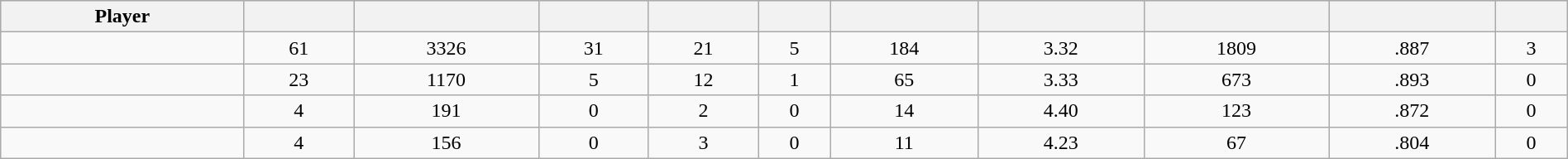<table class="wikitable sortable" style="width:100%;">
<tr style="text-align:center; background:#ddd;">
<th>Player</th>
<th></th>
<th></th>
<th></th>
<th></th>
<th></th>
<th></th>
<th></th>
<th></th>
<th></th>
<th></th>
</tr>
<tr align=center>
<td></td>
<td>61</td>
<td>3326</td>
<td>31</td>
<td>21</td>
<td>5</td>
<td>184</td>
<td>3.32</td>
<td>1809</td>
<td>.887</td>
<td>3</td>
</tr>
<tr align=center>
<td></td>
<td>23</td>
<td>1170</td>
<td>5</td>
<td>12</td>
<td>1</td>
<td>65</td>
<td>3.33</td>
<td>673</td>
<td>.893</td>
<td>0</td>
</tr>
<tr align=center>
<td></td>
<td>4</td>
<td>191</td>
<td>0</td>
<td>2</td>
<td>0</td>
<td>14</td>
<td>4.40</td>
<td>123</td>
<td>.872</td>
<td>0</td>
</tr>
<tr align=center>
<td></td>
<td>4</td>
<td>156</td>
<td>0</td>
<td>3</td>
<td>0</td>
<td>11</td>
<td>4.23</td>
<td>67</td>
<td>.804</td>
<td>0</td>
</tr>
</table>
